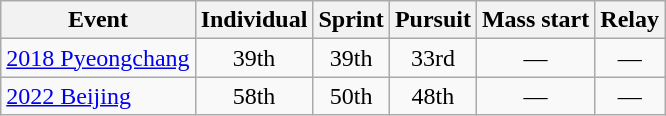<table class="wikitable" style="text-align: center;">
<tr>
<th>Event</th>
<th>Individual</th>
<th>Sprint</th>
<th>Pursuit</th>
<th>Mass start</th>
<th>Relay</th>
</tr>
<tr>
<td align=left> <a href='#'>2018 Pyeongchang</a></td>
<td>39th</td>
<td>39th</td>
<td>33rd</td>
<td>—</td>
<td>—</td>
</tr>
<tr>
<td align=left> <a href='#'>2022 Beijing</a></td>
<td>58th</td>
<td>50th</td>
<td>48th</td>
<td>—</td>
<td>—</td>
</tr>
</table>
